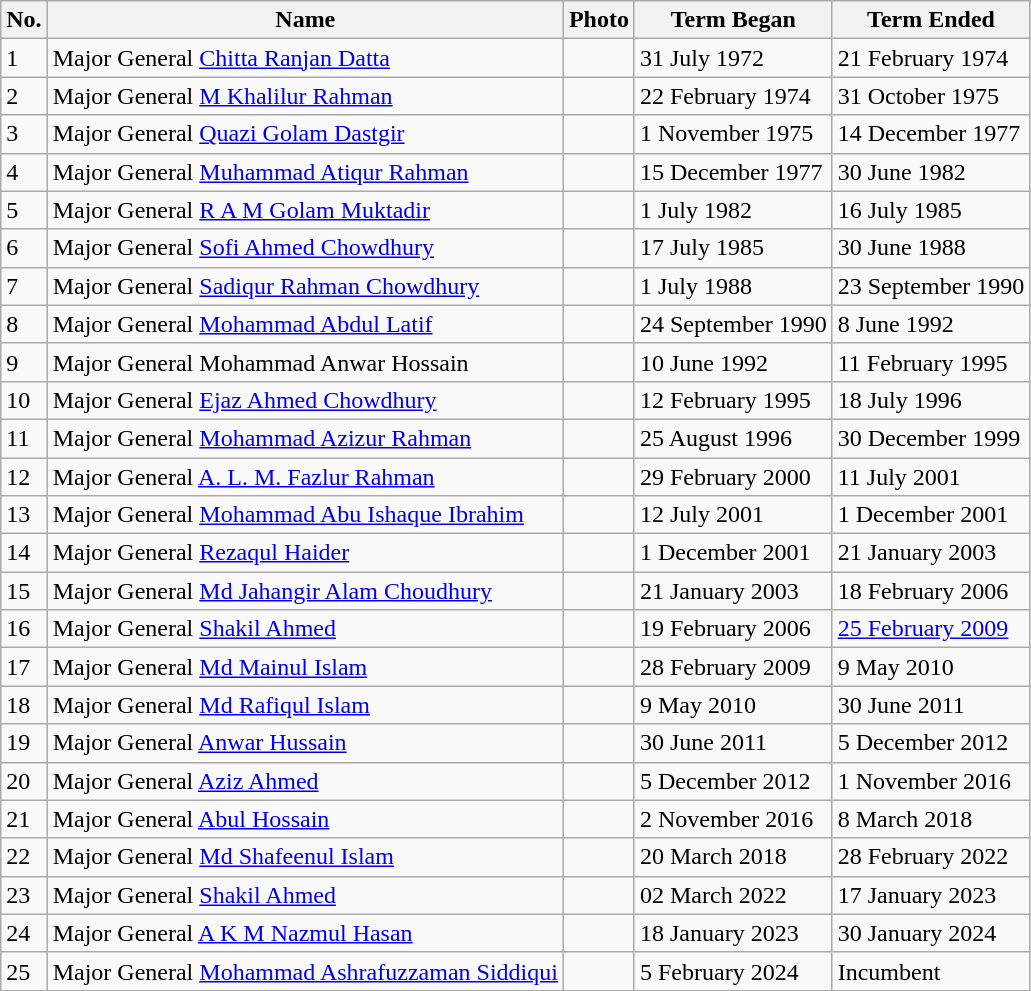<table class="wikitable">
<tr>
<th>No.</th>
<th>Name</th>
<th>Photo</th>
<th>Term Began</th>
<th>Term Ended</th>
</tr>
<tr>
<td>1</td>
<td>Major General <a href='#'>Chitta Ranjan Datta</a></td>
<td></td>
<td>31 July 1972</td>
<td>21 February 1974</td>
</tr>
<tr>
<td>2</td>
<td>Major General <a href='#'>M Khalilur Rahman</a></td>
<td></td>
<td>22 February 1974</td>
<td>31 October 1975</td>
</tr>
<tr>
<td>3</td>
<td>Major General <a href='#'>Quazi Golam Dastgir</a></td>
<td></td>
<td>1 November 1975</td>
<td>14 December 1977</td>
</tr>
<tr>
<td>4</td>
<td>Major General <a href='#'>Muhammad Atiqur Rahman</a></td>
<td></td>
<td>15 December 1977</td>
<td>30 June 1982</td>
</tr>
<tr>
<td>5</td>
<td>Major General <a href='#'>R A M Golam Muktadir</a></td>
<td></td>
<td>1 July 1982</td>
<td>16 July 1985</td>
</tr>
<tr>
<td>6</td>
<td>Major General <a href='#'>Sofi Ahmed Chowdhury</a></td>
<td></td>
<td>17 July 1985</td>
<td>30 June 1988</td>
</tr>
<tr>
<td>7</td>
<td>Major General <a href='#'>Sadiqur Rahman Chowdhury</a></td>
<td></td>
<td>1 July 1988</td>
<td>23 September 1990</td>
</tr>
<tr>
<td>8</td>
<td>Major General <a href='#'>Mohammad Abdul Latif</a></td>
<td></td>
<td>24 September 1990</td>
<td>8 June 1992</td>
</tr>
<tr>
<td>9</td>
<td>Major General Mohammad Anwar Hossain</td>
<td></td>
<td>10 June 1992</td>
<td>11 February 1995</td>
</tr>
<tr>
<td>10</td>
<td>Major General <a href='#'>Ejaz Ahmed Chowdhury</a></td>
<td></td>
<td>12 February 1995</td>
<td>18 July 1996</td>
</tr>
<tr>
<td>11</td>
<td>Major General <a href='#'>Mohammad Azizur Rahman</a></td>
<td></td>
<td>25 August 1996</td>
<td>30 December 1999</td>
</tr>
<tr>
<td>12</td>
<td>Major General <a href='#'>A. L. M. Fazlur Rahman</a></td>
<td></td>
<td>29 February 2000</td>
<td>11 July 2001</td>
</tr>
<tr>
<td>13</td>
<td>Major General <a href='#'>Mohammad Abu Ishaque Ibrahim</a></td>
<td></td>
<td>12 July 2001</td>
<td>1 December 2001</td>
</tr>
<tr>
<td>14</td>
<td>Major General <a href='#'>Rezaqul Haider</a></td>
<td></td>
<td>1 December 2001</td>
<td>21 January 2003</td>
</tr>
<tr>
<td>15</td>
<td>Major General <a href='#'>Md Jahangir Alam Choudhury</a></td>
<td></td>
<td>21 January 2003</td>
<td>18 February 2006</td>
</tr>
<tr>
<td>16</td>
<td>Major General <a href='#'>Shakil Ahmed</a></td>
<td></td>
<td>19 February 2006</td>
<td><a href='#'>25 February 2009</a></td>
</tr>
<tr>
<td>17</td>
<td>Major General <a href='#'>Md Mainul Islam</a></td>
<td></td>
<td>28 February 2009</td>
<td>9 May 2010</td>
</tr>
<tr>
<td>18</td>
<td>Major General <a href='#'>Md Rafiqul Islam</a></td>
<td></td>
<td>9 May 2010</td>
<td>30 June 2011</td>
</tr>
<tr>
<td>19</td>
<td>Major General <a href='#'>Anwar Hussain</a></td>
<td></td>
<td>30 June 2011</td>
<td>5 December 2012</td>
</tr>
<tr>
<td>20</td>
<td>Major General <a href='#'>Aziz Ahmed</a></td>
<td></td>
<td>5 December 2012</td>
<td>1 November 2016</td>
</tr>
<tr>
<td>21</td>
<td>Major General <a href='#'>Abul Hossain</a></td>
<td></td>
<td>2 November 2016</td>
<td>8 March 2018</td>
</tr>
<tr>
<td>22</td>
<td>Major General <a href='#'>Md Shafeenul Islam</a></td>
<td></td>
<td>20 March 2018</td>
<td>28 February 2022</td>
</tr>
<tr>
<td>23</td>
<td>Major General <a href='#'>Shakil Ahmed</a></td>
<td></td>
<td>02 March 2022</td>
<td>17 January 2023</td>
</tr>
<tr>
<td>24</td>
<td>Major General <a href='#'>A K M Nazmul Hasan</a></td>
<td></td>
<td>18 January 2023</td>
<td>30 January 2024</td>
</tr>
<tr>
<td>25</td>
<td>Major General <a href='#'>Mohammad Ashrafuzzaman Siddiqui</a></td>
<td></td>
<td>5 February 2024</td>
<td>Incumbent</td>
</tr>
</table>
